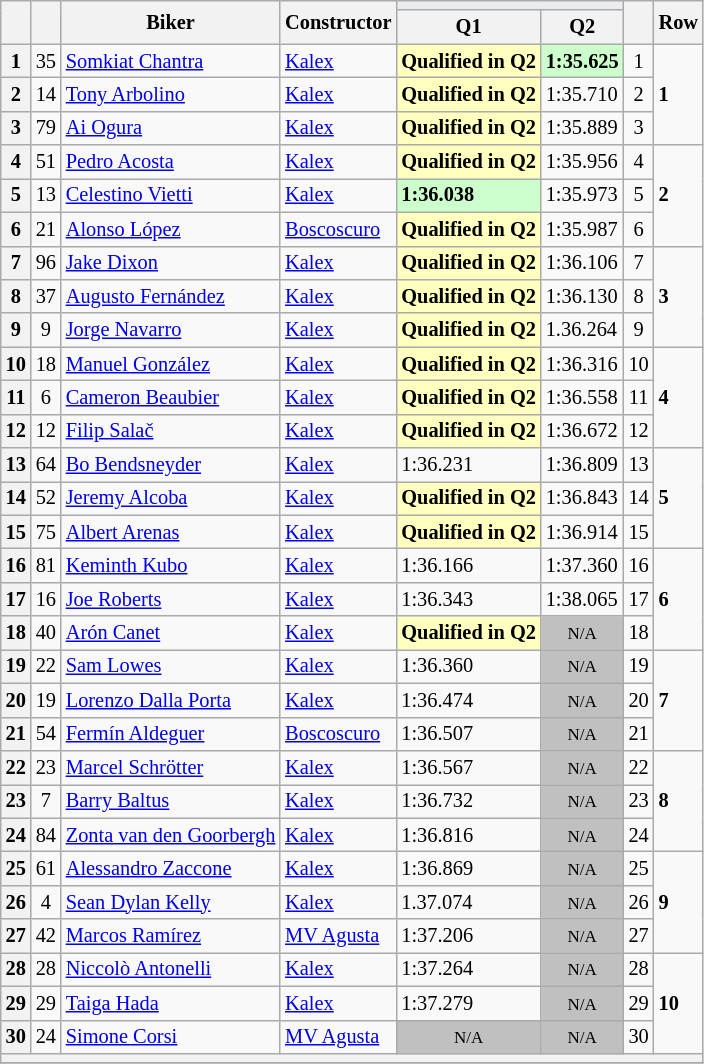<table class="wikitable sortable" style="font-size: 85%;">
<tr>
<th rowspan="2"></th>
<th rowspan="2"></th>
<th rowspan="2">Biker</th>
<th rowspan="2">Constructor</th>
<th colspan="2" style="background:#eaecf0; text-align:center;"></th>
<th rowspan="2"></th>
<th rowspan="2">Row</th>
</tr>
<tr>
<th scope="col">Q1</th>
<th scope="col">Q2</th>
</tr>
<tr>
<th scope="row">1</th>
<td align="center">35</td>
<td> <a href='#'>Somkiat Chantra</a></td>
<td><a href='#'>Kalex</a></td>
<td style="background:#ffffbf;"><strong>Qualified in Q2</strong></td>
<td style="background:#ccffcc;"><strong>1:35.625</strong></td>
<td align="center">1</td>
<td rowspan="3"><strong>1</strong></td>
</tr>
<tr>
<th scope="row">2</th>
<td align="center">14</td>
<td> <a href='#'>Tony Arbolino</a></td>
<td><a href='#'>Kalex</a></td>
<td style="background:#ffffbf;"><strong>Qualified in Q2</strong></td>
<td>1:35.710</td>
<td align="center">2</td>
</tr>
<tr>
<th scope="row">3</th>
<td align="center">79</td>
<td> <a href='#'>Ai Ogura</a></td>
<td><a href='#'>Kalex</a></td>
<td style="background:#ffffbf;"><strong>Qualified in Q2</strong></td>
<td>1:35.889</td>
<td align="center">3</td>
</tr>
<tr>
<th scope="row">4</th>
<td align="center">51</td>
<td> <a href='#'>Pedro Acosta</a></td>
<td><a href='#'>Kalex</a></td>
<td style="background:#ffffbf;"><strong>Qualified in Q2</strong></td>
<td>1:35.956</td>
<td align="center">4</td>
<td rowspan="3"><strong>2</strong></td>
</tr>
<tr>
<th scope="row">5</th>
<td align="center">13</td>
<td> <a href='#'>Celestino Vietti</a></td>
<td><a href='#'>Kalex</a></td>
<td style="background:#ccffcc;"><strong>1:36.038</strong></td>
<td>1:35.973</td>
<td align="center">5</td>
</tr>
<tr>
<th scope="row">6</th>
<td align="center">21</td>
<td> <a href='#'>Alonso López</a></td>
<td><a href='#'>Boscoscuro</a></td>
<td style="background:#ffffbf;"><strong>Qualified in Q2</strong></td>
<td>1:35.987</td>
<td align="center">6</td>
</tr>
<tr>
<th scope="row">7</th>
<td align="center">96</td>
<td> <a href='#'>Jake Dixon</a></td>
<td><a href='#'>Kalex</a></td>
<td style="background:#ffffbf;"><strong>Qualified in Q2</strong></td>
<td>1:36.106</td>
<td align="center">7</td>
<td rowspan="3"><strong>3</strong></td>
</tr>
<tr>
<th scope="row">8</th>
<td align="center">37</td>
<td> <a href='#'>Augusto Fernández</a></td>
<td><a href='#'>Kalex</a></td>
<td style="background:#ffffbf;"><strong>Qualified in Q2</strong></td>
<td>1:36.130</td>
<td align="center">8</td>
</tr>
<tr>
<th scope="row">9</th>
<td align="center">9</td>
<td> <a href='#'>Jorge Navarro</a></td>
<td><a href='#'>Kalex</a></td>
<td style="background:#ffffbf;"><strong>Qualified in Q2</strong></td>
<td>1.36.264</td>
<td align="center">9</td>
</tr>
<tr>
<th scope="row">10</th>
<td align="center">18</td>
<td> <a href='#'>Manuel González</a></td>
<td><a href='#'>Kalex</a></td>
<td style="background:#ffffbf;"><strong>Qualified in Q2</strong></td>
<td>1:36.316</td>
<td align="center">10</td>
<td rowspan="3"><strong>4</strong></td>
</tr>
<tr>
<th scope="row">11</th>
<td align="center">6</td>
<td> <a href='#'>Cameron Beaubier</a></td>
<td><a href='#'>Kalex</a></td>
<td style="background:#ffffbf;"><strong>Qualified in Q2</strong></td>
<td>1:36.558</td>
<td align="center">11</td>
</tr>
<tr>
<th scope="row">12</th>
<td align="center">12</td>
<td> <a href='#'>Filip Salač</a></td>
<td><a href='#'>Kalex</a></td>
<td style="background:#ffffbf;"><strong>Qualified in Q2</strong></td>
<td>1:36.672</td>
<td align="center">12</td>
</tr>
<tr>
<th scope="row">13</th>
<td align="center">64</td>
<td> <a href='#'>Bo Bendsneyder</a></td>
<td><a href='#'>Kalex</a></td>
<td>1:36.231</td>
<td>1:36.809</td>
<td align="center">13</td>
<td rowspan="3"><strong>5</strong></td>
</tr>
<tr>
<th scope="row">14</th>
<td align="center">52</td>
<td> <a href='#'>Jeremy Alcoba</a></td>
<td><a href='#'>Kalex</a></td>
<td style="background:#ffffbf;"><strong>Qualified in Q2</strong></td>
<td>1:36.843</td>
<td align="center">14</td>
</tr>
<tr>
<th scope="row">15</th>
<td align="center">75</td>
<td> <a href='#'>Albert Arenas</a></td>
<td><a href='#'>Kalex</a></td>
<td style="background:#ffffbf;"><strong>Qualified in Q2</strong></td>
<td>1:36.914</td>
<td align="center">15</td>
</tr>
<tr>
<th scope="row">16</th>
<td align="center">81</td>
<td> <a href='#'>Keminth Kubo</a></td>
<td><a href='#'>Kalex</a></td>
<td>1:36.166</td>
<td>1:37.360</td>
<td align="center">16</td>
<td rowspan="3"><strong>6</strong></td>
</tr>
<tr>
<th scope="row">17</th>
<td align="center">16</td>
<td> <a href='#'>Joe Roberts</a></td>
<td><a href='#'>Kalex</a></td>
<td>1:36.343</td>
<td>1:38.065</td>
<td align="center">17</td>
</tr>
<tr>
<th scope="row">18</th>
<td align="center">40</td>
<td> <a href='#'>Arón Canet</a></td>
<td><a href='#'>Kalex</a></td>
<td style="background:#ffffbf;"><strong>Qualified in Q2</strong></td>
<td style="background: silver" align="center" data-sort-value="18"><small>N/A</small></td>
<td align="center">18</td>
</tr>
<tr>
<th scope="row">19</th>
<td align="center">22</td>
<td> <a href='#'>Sam Lowes</a></td>
<td><a href='#'>Kalex</a></td>
<td>1:36.360</td>
<td style="background: silver" align="center" data-sort-value="19"><small>N/A</small></td>
<td align="center">19</td>
<td rowspan="3"><strong>7</strong></td>
</tr>
<tr>
<th scope="row">20</th>
<td align="center">19</td>
<td> <a href='#'>Lorenzo Dalla Porta</a></td>
<td><a href='#'>Kalex</a></td>
<td>1:36.474</td>
<td style="background: silver" align="center" data-sort-value="20"><small>N/A</small></td>
<td align="center">20</td>
</tr>
<tr>
<th scope="row">21</th>
<td align="center">54</td>
<td> <a href='#'>Fermín Aldeguer</a></td>
<td><a href='#'>Boscoscuro</a></td>
<td>1:36.507</td>
<td style="background: silver" align="center" data-sort-value="21"><small>N/A</small></td>
<td align="center">21</td>
</tr>
<tr>
<th scope="row">22</th>
<td align="center">23</td>
<td> <a href='#'>Marcel Schrötter</a></td>
<td><a href='#'>Kalex</a></td>
<td>1:36.567</td>
<td style="background: silver" align="center" data-sort-value="22"><small>N/A</small></td>
<td align="center">22</td>
<td rowspan="3"><strong>8</strong></td>
</tr>
<tr>
<th scope="row">23</th>
<td align="center">7</td>
<td> <a href='#'>Barry Baltus</a></td>
<td><a href='#'>Kalex</a></td>
<td>1:36.732</td>
<td style="background: silver" align="center" data-sort-value="23"><small>N/A</small></td>
<td align="center">23</td>
</tr>
<tr>
<th scope="row">24</th>
<td align="center">84</td>
<td> <a href='#'>Zonta van den Goorbergh</a></td>
<td><a href='#'>Kalex</a></td>
<td>1:36.816</td>
<td style="background: silver" align="center" data-sort-value="24"><small>N/A</small></td>
<td align="center">24</td>
</tr>
<tr>
<th scope="row">25</th>
<td align="center">61</td>
<td> <a href='#'>Alessandro Zaccone</a></td>
<td><a href='#'>Kalex</a></td>
<td>1:36.869</td>
<td style="background: silver" align="center" data-sort-value="25"><small>N/A</small></td>
<td align="center">25</td>
<td rowspan="3"><strong>9</strong></td>
</tr>
<tr>
<th scope="row">26</th>
<td align="center">4</td>
<td> <a href='#'>Sean Dylan Kelly</a></td>
<td><a href='#'>Kalex</a></td>
<td>1.37.074</td>
<td style="background: silver" align="center" data-sort-value="26"><small>N/A</small></td>
<td align="center">26</td>
</tr>
<tr>
<th scope="row">27</th>
<td align="center">42</td>
<td> <a href='#'>Marcos Ramírez</a></td>
<td><a href='#'>MV Agusta</a></td>
<td>1:37.206</td>
<td style="background: silver" align="center" data-sort-value="27"><small>N/A</small></td>
<td align="center">27</td>
</tr>
<tr>
<th scope="row">28</th>
<td align="center">28</td>
<td> <a href='#'>Niccolò Antonelli</a></td>
<td><a href='#'>Kalex</a></td>
<td>1:37.264</td>
<td style="background: silver" align="center" data-sort-value="28"><small>N/A</small></td>
<td align="center">28</td>
<td rowspan="3"><strong>10</strong></td>
</tr>
<tr>
<th scope="row">29</th>
<td align="center">29</td>
<td> <a href='#'>Taiga Hada</a></td>
<td><a href='#'>Kalex</a></td>
<td>1:37.279</td>
<td style="background: silver" align="center" data-sort-value="29"><small>N/A</small></td>
<td align="center">29</td>
</tr>
<tr>
<th scope="row">30</th>
<td align="center">24</td>
<td> <a href='#'>Simone Corsi</a></td>
<td><a href='#'>MV Agusta</a></td>
<td style="background: silver" align="center" data-sort-value="30"><small>N/A</small></td>
<td style="background: silver" align="center" data-sort-value="30"><small>N/A</small></td>
<td align="center">30</td>
</tr>
<tr>
<th colspan="8"></th>
</tr>
<tr>
</tr>
</table>
